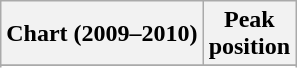<table class="wikitable sortable">
<tr>
<th>Chart (2009–2010)</th>
<th>Peak<br>position</th>
</tr>
<tr>
</tr>
<tr>
</tr>
<tr>
</tr>
<tr>
</tr>
<tr>
</tr>
<tr>
</tr>
<tr>
</tr>
<tr>
</tr>
</table>
